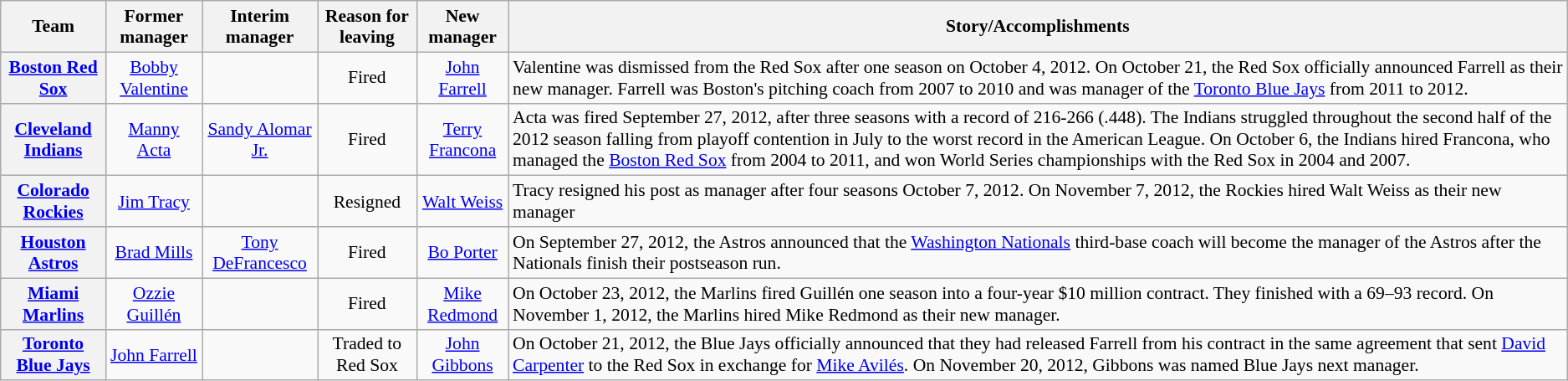<table class="wikitable" style="font-size:90%;" align="center;">
<tr>
<th>Team</th>
<th>Former manager</th>
<th>Interim manager</th>
<th>Reason for leaving</th>
<th>New manager</th>
<th>Story/Accomplishments</th>
</tr>
<tr>
<th><a href='#'>Boston Red Sox</a></th>
<td style="text-align:center;"><a href='#'>Bobby Valentine</a></td>
<td></td>
<td style="text-align:center;">Fired</td>
<td style="text-align:center;"><a href='#'>John Farrell</a></td>
<td>Valentine was dismissed from the Red Sox after one season on October 4, 2012. On October 21, the Red Sox officially announced Farrell as their new manager. Farrell was Boston's pitching coach from 2007 to 2010 and was manager of the <a href='#'>Toronto Blue Jays</a> from 2011 to 2012.</td>
</tr>
<tr>
<th><a href='#'>Cleveland Indians</a></th>
<td style="text-align:center;"><a href='#'>Manny Acta</a></td>
<td style="text-align:center;"><a href='#'>Sandy Alomar Jr.</a></td>
<td style="text-align:center;">Fired</td>
<td style="text-align:center;"><a href='#'>Terry Francona</a></td>
<td>Acta was fired September 27, 2012, after three seasons with a record of 216-266 (.448). The Indians struggled throughout the second half of the 2012 season falling from playoff contention in July to the worst record in the American League. On October 6, the Indians hired Francona, who managed the <a href='#'>Boston Red Sox</a> from 2004 to 2011, and won World Series championships with the Red Sox in 2004 and 2007.</td>
</tr>
<tr>
<th><a href='#'>Colorado Rockies</a></th>
<td style="text-align:center;"><a href='#'>Jim Tracy</a></td>
<td></td>
<td style="text-align:center;">Resigned</td>
<td style="text-align:center;"><a href='#'>Walt Weiss</a></td>
<td>Tracy resigned his post as manager after four seasons October 7, 2012. On November 7, 2012, the Rockies hired Walt Weiss as their new manager</td>
</tr>
<tr>
<th><a href='#'>Houston Astros</a></th>
<td style="text-align:center;"><a href='#'>Brad Mills</a></td>
<td style="text-align:center;"><a href='#'>Tony DeFrancesco</a></td>
<td style="text-align:center;">Fired</td>
<td style="text-align:center;"><a href='#'>Bo Porter</a></td>
<td>On September 27, 2012, the Astros announced that the <a href='#'>Washington Nationals</a> third-base coach will become the manager of the Astros after the Nationals finish their postseason run.</td>
</tr>
<tr>
<th><a href='#'>Miami Marlins</a></th>
<td style="text-align:center;"><a href='#'>Ozzie Guillén</a></td>
<td></td>
<td style="text-align:center;">Fired</td>
<td style="text-align:center;"><a href='#'>Mike Redmond</a></td>
<td>On October 23, 2012, the Marlins fired Guillén one season into a four-year $10 million contract.  They finished with a 69–93 record.  On November 1, 2012, the Marlins hired Mike Redmond as their new manager.</td>
</tr>
<tr>
<th><a href='#'>Toronto Blue Jays</a></th>
<td style="text-align:center;"><a href='#'>John Farrell</a></td>
<td></td>
<td style="text-align:center;">Traded to Red Sox</td>
<td style="text-align:center;"><a href='#'>John Gibbons</a></td>
<td>On October 21, 2012, the Blue Jays officially announced that they had released Farrell from his contract in the same agreement that sent <a href='#'>David Carpenter</a> to the Red Sox in exchange for <a href='#'>Mike Avilés</a>. On November 20, 2012, Gibbons was named Blue Jays next manager.</td>
</tr>
</table>
